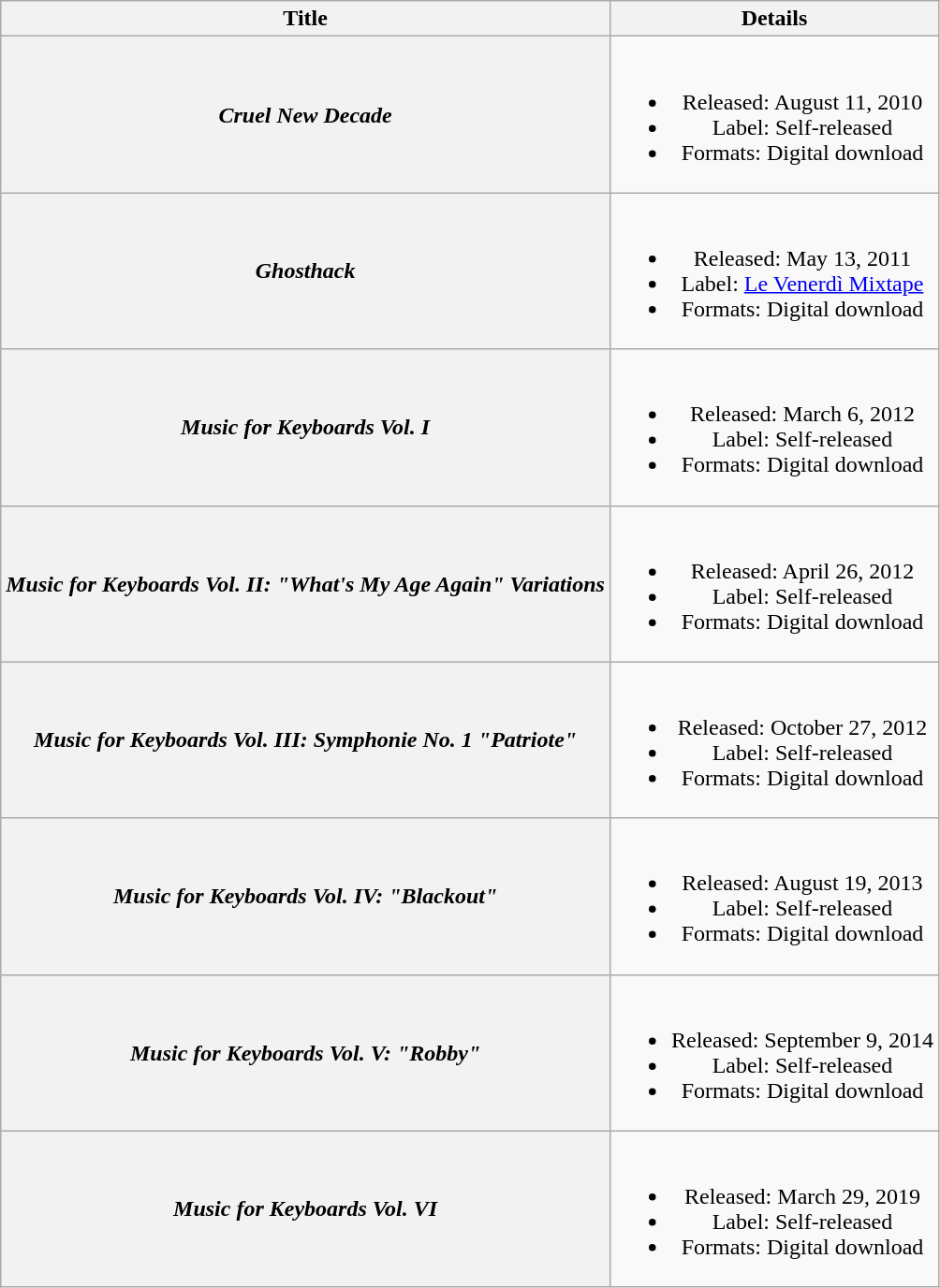<table class="wikitable plainrowheaders" style="text-align:center;">
<tr>
<th rowspan="1">Title</th>
<th rowspan="1">Details</th>
</tr>
<tr>
<th scope="row"><em>Cruel New Decade</em></th>
<td><br><ul><li>Released: August 11, 2010</li><li>Label: Self-released</li><li>Formats: Digital download</li></ul></td>
</tr>
<tr>
<th scope="row"><em>Ghosthack</em></th>
<td><br><ul><li>Released: May 13, 2011</li><li>Label: <a href='#'>Le Venerdì Mixtape</a></li><li>Formats: Digital download</li></ul></td>
</tr>
<tr>
<th scope="row"><em>Music for Keyboards Vol. I</em></th>
<td><br><ul><li>Released: March 6, 2012</li><li>Label: Self-released</li><li>Formats: Digital download</li></ul></td>
</tr>
<tr>
<th scope="row"><em>Music for Keyboards Vol. II: "What's My Age Again" Variations</em></th>
<td><br><ul><li>Released: April 26, 2012</li><li>Label: Self-released</li><li>Formats: Digital download</li></ul></td>
</tr>
<tr>
<th scope="row"><em>Music for Keyboards Vol. III: Symphonie No. 1 "Patriote"</em></th>
<td><br><ul><li>Released: October 27, 2012</li><li>Label: Self-released</li><li>Formats: Digital download</li></ul></td>
</tr>
<tr>
<th scope="row"><em>Music for Keyboards Vol. IV: "Blackout"</em></th>
<td><br><ul><li>Released: August 19, 2013</li><li>Label: Self-released</li><li>Formats: Digital download</li></ul></td>
</tr>
<tr>
<th scope="row"><em>Music for Keyboards Vol. V: "Robby"</em></th>
<td><br><ul><li>Released: September 9, 2014</li><li>Label: Self-released</li><li>Formats: Digital download</li></ul></td>
</tr>
<tr>
<th scope="row"><em>Music for Keyboards Vol. VI</em></th>
<td><br><ul><li>Released: March 29, 2019</li><li>Label: Self-released</li><li>Formats: Digital download</li></ul></td>
</tr>
</table>
